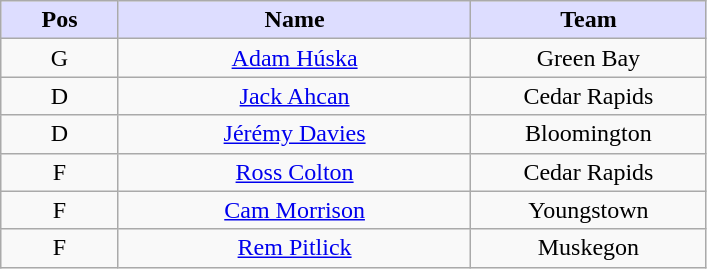<table class="wikitable" style="text-align:center">
<tr>
<th style="background:#ddf; width:10%;">Pos</th>
<th style="background:#ddf; width:30%;">Name</th>
<th style="background:#ddf; width:20%;">Team</th>
</tr>
<tr>
<td>G</td>
<td><a href='#'>Adam Húska</a></td>
<td>Green Bay</td>
</tr>
<tr>
<td>D</td>
<td><a href='#'>Jack Ahcan</a></td>
<td>Cedar Rapids</td>
</tr>
<tr>
<td>D</td>
<td><a href='#'>Jérémy Davies</a></td>
<td>Bloomington</td>
</tr>
<tr>
<td>F</td>
<td><a href='#'>Ross Colton</a></td>
<td>Cedar Rapids</td>
</tr>
<tr>
<td>F</td>
<td><a href='#'>Cam Morrison</a></td>
<td>Youngstown</td>
</tr>
<tr>
<td>F</td>
<td><a href='#'>Rem Pitlick</a></td>
<td>Muskegon</td>
</tr>
</table>
